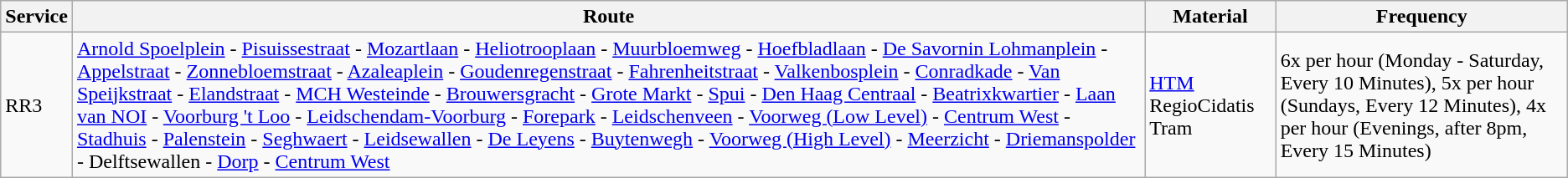<table class="wikitable vatop">
<tr>
<th>Service</th>
<th>Route</th>
<th>Material</th>
<th>Frequency</th>
</tr>
<tr>
<td>RR3</td>
<td><a href='#'>Arnold Spoelplein</a> - <a href='#'>Pisuissestraat</a> - <a href='#'>Mozartlaan</a> - <a href='#'>Heliotrooplaan</a> - <a href='#'>Muurbloemweg</a> - <a href='#'>Hoefbladlaan</a> - <a href='#'>De Savornin Lohmanplein</a> - <a href='#'>Appelstraat</a> - <a href='#'>Zonnebloemstraat</a> - <a href='#'>Azaleaplein</a> - <a href='#'>Goudenregenstraat</a> - <a href='#'>Fahrenheitstraat</a> - <a href='#'>Valkenbosplein</a> - <a href='#'>Conradkade</a> - <a href='#'>Van Speijkstraat</a> - <a href='#'>Elandstraat</a> - <a href='#'>MCH Westeinde</a> - <a href='#'>Brouwersgracht</a> - <a href='#'>Grote Markt</a> - <a href='#'>Spui</a> - <a href='#'>Den Haag Centraal</a> - <a href='#'>Beatrixkwartier</a> - <a href='#'>Laan van NOI</a> - <a href='#'>Voorburg 't Loo</a> - <a href='#'>Leidschendam-Voorburg</a> - <a href='#'>Forepark</a> - <a href='#'>Leidschenveen</a> - <a href='#'>Voorweg (Low Level)</a> - <a href='#'>Centrum West</a> - <a href='#'>Stadhuis</a> - <a href='#'>Palenstein</a> - <a href='#'>Seghwaert</a> - <a href='#'>Leidsewallen</a> - <a href='#'>De Leyens</a> - <a href='#'>Buytenwegh</a> - <a href='#'>Voorweg (High Level)</a> - <a href='#'>Meerzicht</a> - <a href='#'>Driemanspolder</a> - Delftsewallen - <a href='#'>Dorp</a> - <a href='#'>Centrum West</a></td>
<td><a href='#'>HTM</a> RegioCidatis Tram</td>
<td>6x per hour (Monday - Saturday, Every 10 Minutes), 5x per hour (Sundays, Every 12 Minutes), 4x per hour (Evenings, after 8pm, Every 15 Minutes)</td>
</tr>
</table>
